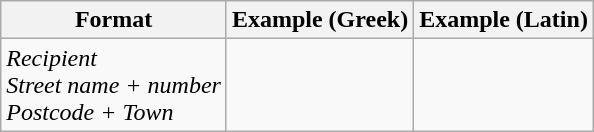<table class="wikitable">
<tr>
<th>Format</th>
<th>Example (Greek)</th>
<th>Example (Latin)</th>
</tr>
<tr>
<td><em>Recipient<br>Street name + number<br>Postcode + Town</em></td>
<td></td>
<td></td>
</tr>
</table>
